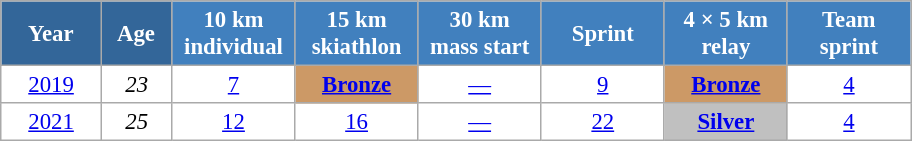<table class="wikitable" style="font-size:95%; text-align:center; border:grey solid 1px; border-collapse:collapse; background:#ffffff;">
<tr>
<th style="background-color:#369; color:white; width:60px;"> Year </th>
<th style="background-color:#369; color:white; width:40px;"> Age </th>
<th style="background-color:#4180be; color:white; width:75px;"> 10 km <br> individual </th>
<th style="background-color:#4180be; color:white; width:75px;"> 15 km <br> skiathlon </th>
<th style="background-color:#4180be; color:white; width:75px;"> 30 km <br> mass start </th>
<th style="background-color:#4180be; color:white; width:75px;"> Sprint </th>
<th style="background-color:#4180be; color:white; width:75px;"> 4 × 5 km <br> relay </th>
<th style="background-color:#4180be; color:white; width:75px;"> Team <br> sprint </th>
</tr>
<tr>
<td><a href='#'>2019</a></td>
<td><em>23</em></td>
<td><a href='#'>7</a></td>
<td style="background:#c96;"><a href='#'><strong>Bronze</strong></a></td>
<td><a href='#'>—</a></td>
<td><a href='#'>9</a></td>
<td style="background:#c96;"><a href='#'><strong>Bronze</strong></a></td>
<td><a href='#'>4</a></td>
</tr>
<tr>
<td><a href='#'>2021</a></td>
<td><em>25</em></td>
<td><a href='#'>12</a></td>
<td><a href='#'>16</a></td>
<td><a href='#'>—</a></td>
<td><a href='#'>22</a></td>
<td style="background:silver;"><a href='#'><strong>Silver</strong></a></td>
<td><a href='#'>4</a></td>
</tr>
</table>
